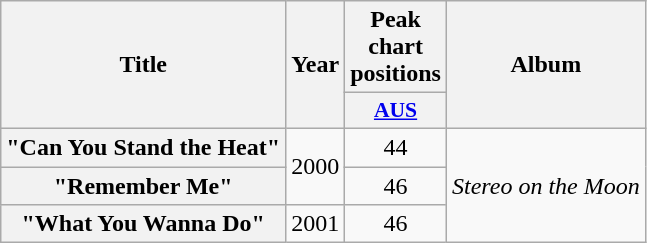<table class="wikitable plainrowheaders" style="text-align:center;">
<tr>
<th scope="col" rowspan="2">Title</th>
<th scope="col" rowspan="2">Year</th>
<th scope="col" colspan="1">Peak chart positions</th>
<th scope="col" rowspan="2">Album</th>
</tr>
<tr>
<th scope="col" style="width:3em;font-size:90%;"><a href='#'>AUS</a><br></th>
</tr>
<tr>
<th scope="row">"Can You Stand the Heat"</th>
<td rowspan="2">2000</td>
<td>44</td>
<td rowspan="3"><em>Stereo on the Moon</em></td>
</tr>
<tr>
<th scope="row">"Remember Me"</th>
<td>46</td>
</tr>
<tr>
<th scope="row">"What You Wanna Do"</th>
<td rowspan="2">2001</td>
<td>46</td>
</tr>
</table>
